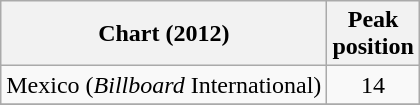<table class="wikitable sortable" border="1">
<tr>
<th>Chart (2012)</th>
<th>Peak<br>position</th>
</tr>
<tr>
<td>Mexico (<em>Billboard</em> International)</td>
<td style="text-align:center;">14</td>
</tr>
<tr>
</tr>
</table>
